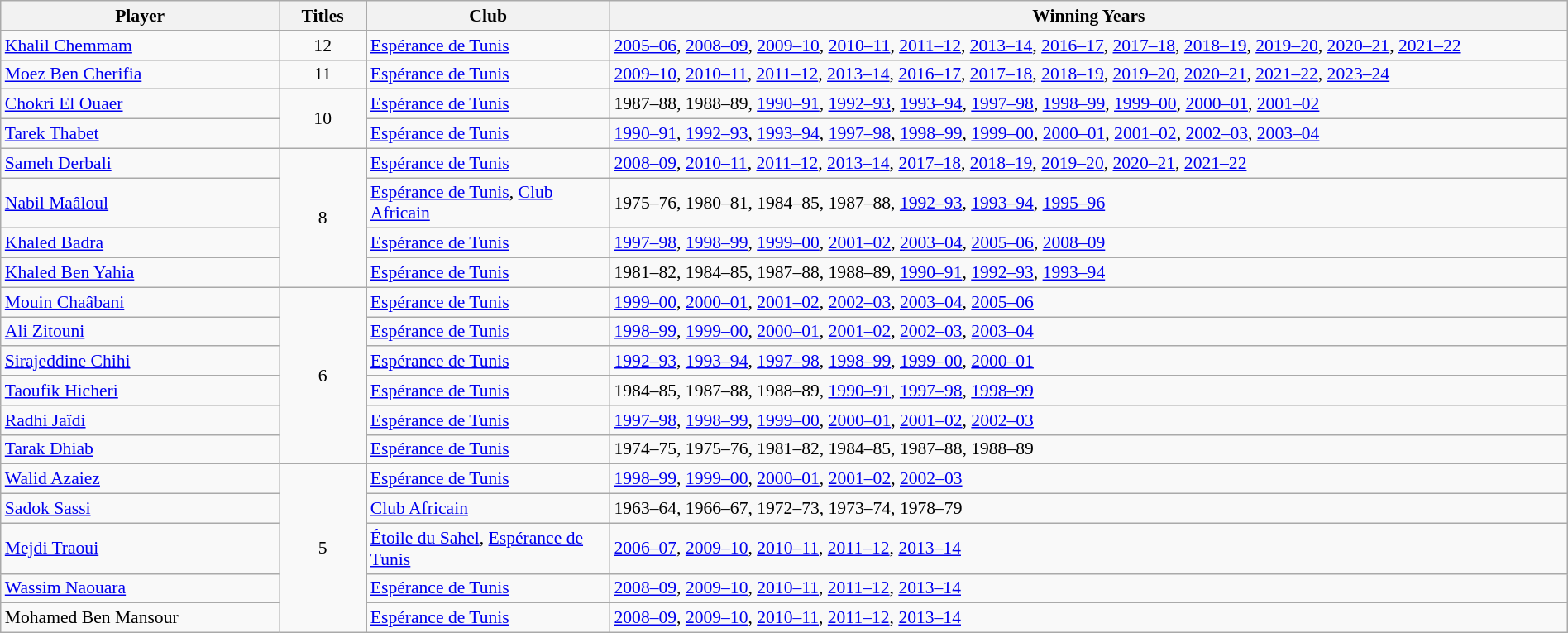<table class="wikitable" class="wikitable" style="font-size:90%; text-align:left; width:100%">
<tr>
<th style="width:16%;">Player</th>
<th style="width:5%;">Titles</th>
<th style="width:14%;">Club</th>
<th style="width:55%;">Winning Years</th>
</tr>
<tr>
<td> <a href='#'>Khalil Chemmam</a></td>
<td align=center>12</td>
<td><a href='#'>Espérance de Tunis</a></td>
<td><a href='#'>2005–06</a>, <a href='#'>2008–09</a>, <a href='#'>2009–10</a>, <a href='#'>2010–11</a>, <a href='#'>2011–12</a>, <a href='#'>2013–14</a>, <a href='#'>2016–17</a>, <a href='#'>2017–18</a>, <a href='#'>2018–19</a>, <a href='#'>2019–20</a>, <a href='#'>2020–21</a>, <a href='#'>2021–22</a></td>
</tr>
<tr>
<td> <a href='#'>Moez Ben Cherifia</a></td>
<td align=center>11</td>
<td><a href='#'>Espérance de Tunis</a></td>
<td><a href='#'>2009–10</a>, <a href='#'>2010–11</a>, <a href='#'>2011–12</a>, <a href='#'>2013–14</a>, <a href='#'>2016–17</a>, <a href='#'>2017–18</a>, <a href='#'>2018–19</a>, <a href='#'>2019–20</a>, <a href='#'>2020–21</a>, <a href='#'>2021–22</a>, <a href='#'>2023–24</a></td>
</tr>
<tr>
<td> <a href='#'>Chokri El Ouaer</a></td>
<td rowspan="2" align="center">10</td>
<td><a href='#'>Espérance de Tunis</a></td>
<td>1987–88, 1988–89, <a href='#'>1990–91</a>, <a href='#'>1992–93</a>, <a href='#'>1993–94</a>, <a href='#'>1997–98</a>, <a href='#'>1998–99</a>, <a href='#'>1999–00</a>, <a href='#'>2000–01</a>, <a href='#'>2001–02</a></td>
</tr>
<tr>
<td> <a href='#'>Tarek Thabet</a></td>
<td><a href='#'>Espérance de Tunis</a></td>
<td><a href='#'>1990–91</a>, <a href='#'>1992–93</a>, <a href='#'>1993–94</a>, <a href='#'>1997–98</a>, <a href='#'>1998–99</a>, <a href='#'>1999–00</a>, <a href='#'>2000–01</a>, <a href='#'>2001–02</a>, <a href='#'>2002–03</a>, <a href='#'>2003–04</a></td>
</tr>
<tr>
<td> <a href='#'>Sameh Derbali</a></td>
<td rowspan="4" align="center">8</td>
<td><a href='#'>Espérance de Tunis</a></td>
<td><a href='#'>2008–09</a>, <a href='#'>2010–11</a>, <a href='#'>2011–12</a>, <a href='#'>2013–14</a>, <a href='#'>2017–18</a>, <a href='#'>2018–19</a>, <a href='#'>2019–20</a>, <a href='#'>2020–21</a>, <a href='#'>2021–22</a></td>
</tr>
<tr>
<td> <a href='#'>Nabil Maâloul</a></td>
<td><a href='#'>Espérance de Tunis</a>, <a href='#'>Club Africain</a></td>
<td>1975–76, 1980–81, 1984–85, 1987–88, <a href='#'>1992–93</a>, <a href='#'>1993–94</a>, <a href='#'>1995–96</a></td>
</tr>
<tr>
<td> <a href='#'>Khaled Badra</a></td>
<td><a href='#'>Espérance de Tunis</a></td>
<td><a href='#'>1997–98</a>, <a href='#'>1998–99</a>, <a href='#'>1999–00</a>, <a href='#'>2001–02</a>, <a href='#'>2003–04</a>, <a href='#'>2005–06</a>, <a href='#'>2008–09</a></td>
</tr>
<tr>
<td> <a href='#'>Khaled Ben Yahia</a></td>
<td><a href='#'>Espérance de Tunis</a></td>
<td>1981–82, 1984–85, 1987–88, 1988–89, <a href='#'>1990–91</a>, <a href='#'>1992–93</a>, <a href='#'>1993–94</a></td>
</tr>
<tr>
<td> <a href='#'>Mouin Chaâbani</a></td>
<td rowspan="6" align="center">6</td>
<td><a href='#'>Espérance de Tunis</a></td>
<td><a href='#'>1999–00</a>, <a href='#'>2000–01</a>, <a href='#'>2001–02</a>, <a href='#'>2002–03</a>, <a href='#'>2003–04</a>, <a href='#'>2005–06</a></td>
</tr>
<tr>
<td> <a href='#'>Ali Zitouni</a></td>
<td><a href='#'>Espérance de Tunis</a></td>
<td><a href='#'>1998–99</a>, <a href='#'>1999–00</a>, <a href='#'>2000–01</a>, <a href='#'>2001–02</a>, <a href='#'>2002–03</a>, <a href='#'>2003–04</a></td>
</tr>
<tr>
<td> <a href='#'>Sirajeddine Chihi</a></td>
<td><a href='#'>Espérance de Tunis</a></td>
<td><a href='#'>1992–93</a>, <a href='#'>1993–94</a>, <a href='#'>1997–98</a>, <a href='#'>1998–99</a>, <a href='#'>1999–00</a>, <a href='#'>2000–01</a></td>
</tr>
<tr>
<td> <a href='#'>Taoufik Hicheri</a></td>
<td><a href='#'>Espérance de Tunis</a></td>
<td>1984–85, 1987–88, 1988–89, <a href='#'>1990–91</a>, <a href='#'>1997–98</a>, <a href='#'>1998–99</a></td>
</tr>
<tr>
<td> <a href='#'>Radhi Jaïdi</a></td>
<td><a href='#'>Espérance de Tunis</a></td>
<td><a href='#'>1997–98</a>, <a href='#'>1998–99</a>, <a href='#'>1999–00</a>, <a href='#'>2000–01</a>, <a href='#'>2001–02</a>, <a href='#'>2002–03</a></td>
</tr>
<tr>
<td> <a href='#'>Tarak Dhiab</a></td>
<td><a href='#'>Espérance de Tunis</a></td>
<td>1974–75, 1975–76, 1981–82, 1984–85, 1987–88, 1988–89</td>
</tr>
<tr>
<td> <a href='#'>Walid Azaiez</a></td>
<td rowspan="5" align="center">5</td>
<td><a href='#'>Espérance de Tunis</a></td>
<td><a href='#'>1998–99</a>, <a href='#'>1999–00</a>, <a href='#'>2000–01</a>, <a href='#'>2001–02</a>, <a href='#'>2002–03</a></td>
</tr>
<tr>
<td> <a href='#'>Sadok Sassi</a></td>
<td><a href='#'>Club Africain</a></td>
<td>1963–64, 1966–67, 1972–73, 1973–74, 1978–79</td>
</tr>
<tr>
<td> <a href='#'>Mejdi Traoui</a></td>
<td><a href='#'>Étoile du Sahel</a>, <a href='#'>Espérance de Tunis</a></td>
<td><a href='#'>2006–07</a>, <a href='#'>2009–10</a>, <a href='#'>2010–11</a>, <a href='#'>2011–12</a>, <a href='#'>2013–14</a></td>
</tr>
<tr>
<td> <a href='#'>Wassim Naouara</a></td>
<td><a href='#'>Espérance de Tunis</a></td>
<td><a href='#'>2008–09</a>, <a href='#'>2009–10</a>, <a href='#'>2010–11</a>, <a href='#'>2011–12</a>, <a href='#'>2013–14</a></td>
</tr>
<tr>
<td> Mohamed Ben Mansour</td>
<td><a href='#'>Espérance de Tunis</a></td>
<td><a href='#'>2008–09</a>, <a href='#'>2009–10</a>, <a href='#'>2010–11</a>, <a href='#'>2011–12</a>, <a href='#'>2013–14</a></td>
</tr>
</table>
